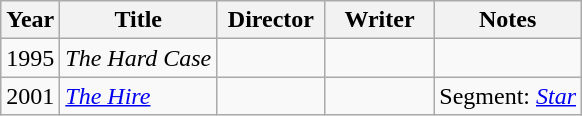<table class="wikitable">
<tr>
<th>Year</th>
<th>Title</th>
<th width=65>Director</th>
<th width=65>Writer</th>
<th>Notes</th>
</tr>
<tr>
<td>1995</td>
<td><em>The Hard Case</em></td>
<td></td>
<td></td>
<td></td>
</tr>
<tr>
<td>2001</td>
<td><em><a href='#'>The Hire</a></em></td>
<td></td>
<td></td>
<td>Segment: <em><a href='#'>Star</a></em></td>
</tr>
</table>
